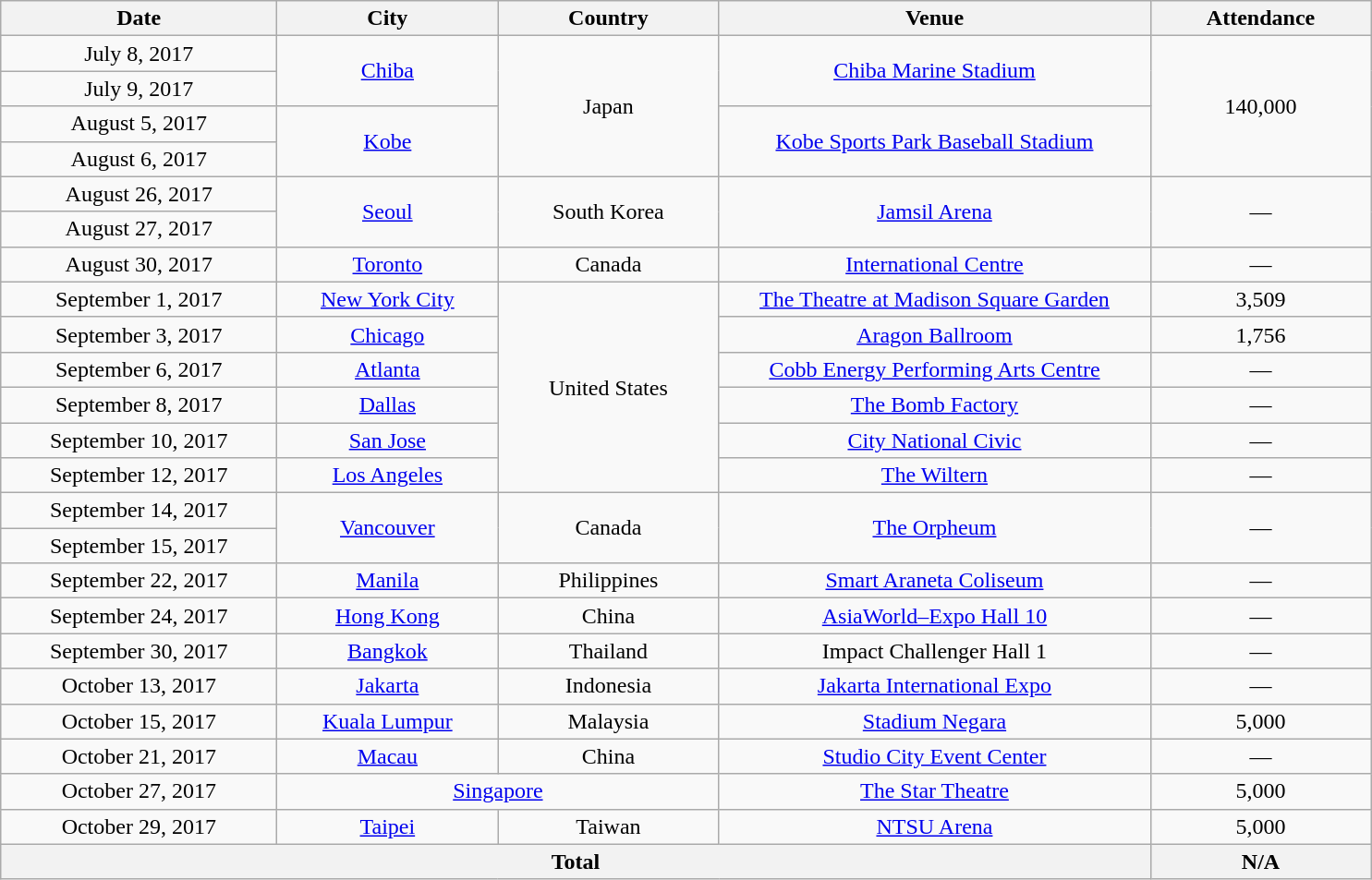<table class="wikitable" style="text-align:center;">
<tr ">
<th scope="col" style="width:12em;">Date</th>
<th scope="col" style="width:9.5em;">City</th>
<th scope="col" style="width:9.5em;">Country</th>
<th scope="col" style="width:19em;">Venue</th>
<th scope="col" style="width:9.5em;">Attendance</th>
</tr>
<tr>
<td>July 8, 2017</td>
<td rowspan="2"><a href='#'>Chiba</a></td>
<td rowspan="4">Japan</td>
<td rowspan="2"><a href='#'>Chiba Marine Stadium</a></td>
<td rowspan="4">140,000</td>
</tr>
<tr>
<td>July 9, 2017</td>
</tr>
<tr>
<td>August 5, 2017</td>
<td rowspan="2"><a href='#'>Kobe</a></td>
<td rowspan="2"><a href='#'>Kobe Sports Park Baseball Stadium</a></td>
</tr>
<tr>
<td>August 6, 2017</td>
</tr>
<tr>
<td>August 26, 2017</td>
<td rowspan="2"><a href='#'>Seoul</a></td>
<td rowspan="2">South Korea</td>
<td rowspan="2"><a href='#'>Jamsil Arena</a></td>
<td rowspan="2">—</td>
</tr>
<tr>
<td>August 27, 2017</td>
</tr>
<tr>
<td>August 30, 2017</td>
<td><a href='#'>Toronto</a></td>
<td>Canada</td>
<td><a href='#'>International Centre</a></td>
<td>—</td>
</tr>
<tr>
<td>September 1, 2017</td>
<td><a href='#'>New York City</a></td>
<td rowspan="6">United States</td>
<td><a href='#'>The Theatre at Madison Square Garden</a></td>
<td>3,509</td>
</tr>
<tr>
<td>September 3, 2017</td>
<td><a href='#'>Chicago</a></td>
<td><a href='#'>Aragon Ballroom</a></td>
<td>1,756</td>
</tr>
<tr>
<td>September 6, 2017</td>
<td><a href='#'>Atlanta</a></td>
<td><a href='#'>Cobb Energy Performing Arts Centre</a></td>
<td>—</td>
</tr>
<tr>
<td>September 8, 2017</td>
<td><a href='#'>Dallas</a></td>
<td><a href='#'>The Bomb Factory</a></td>
<td>—</td>
</tr>
<tr>
<td>September 10, 2017</td>
<td><a href='#'>San Jose</a></td>
<td><a href='#'>City National Civic</a></td>
<td>—</td>
</tr>
<tr>
<td>September 12, 2017</td>
<td><a href='#'>Los Angeles</a></td>
<td><a href='#'>The Wiltern</a></td>
<td>—</td>
</tr>
<tr>
<td>September 14, 2017</td>
<td rowspan="2"><a href='#'>Vancouver</a></td>
<td rowspan="2">Canada</td>
<td rowspan="2"><a href='#'>The Orpheum</a></td>
<td rowspan="2">—</td>
</tr>
<tr>
<td>September 15, 2017</td>
</tr>
<tr>
<td>September 22, 2017</td>
<td><a href='#'>Manila</a></td>
<td>Philippines</td>
<td><a href='#'>Smart Araneta Coliseum</a></td>
<td>—</td>
</tr>
<tr>
<td>September 24, 2017</td>
<td><a href='#'>Hong Kong</a></td>
<td>China</td>
<td><a href='#'>AsiaWorld–Expo Hall 10</a></td>
<td>—</td>
</tr>
<tr>
<td>September 30, 2017</td>
<td><a href='#'>Bangkok</a></td>
<td>Thailand</td>
<td>Impact Challenger Hall 1</td>
<td>—</td>
</tr>
<tr>
<td>October 13, 2017</td>
<td><a href='#'>Jakarta</a></td>
<td>Indonesia</td>
<td><a href='#'>Jakarta International Expo</a></td>
<td>—</td>
</tr>
<tr>
<td>October 15, 2017</td>
<td><a href='#'>Kuala Lumpur</a></td>
<td>Malaysia</td>
<td><a href='#'>Stadium Negara</a></td>
<td>5,000</td>
</tr>
<tr>
<td>October 21, 2017</td>
<td><a href='#'>Macau</a></td>
<td>China</td>
<td><a href='#'>Studio City Event Center</a></td>
<td>—</td>
</tr>
<tr>
<td>October 27, 2017</td>
<td colspan="2"><a href='#'>Singapore</a></td>
<td><a href='#'>The Star Theatre</a></td>
<td>5,000</td>
</tr>
<tr>
<td>October 29, 2017</td>
<td><a href='#'>Taipei</a></td>
<td>Taiwan</td>
<td><a href='#'>NTSU Arena</a></td>
<td>5,000</td>
</tr>
<tr>
<th colspan="4"><strong>Total</strong></th>
<th>N/A</th>
</tr>
</table>
